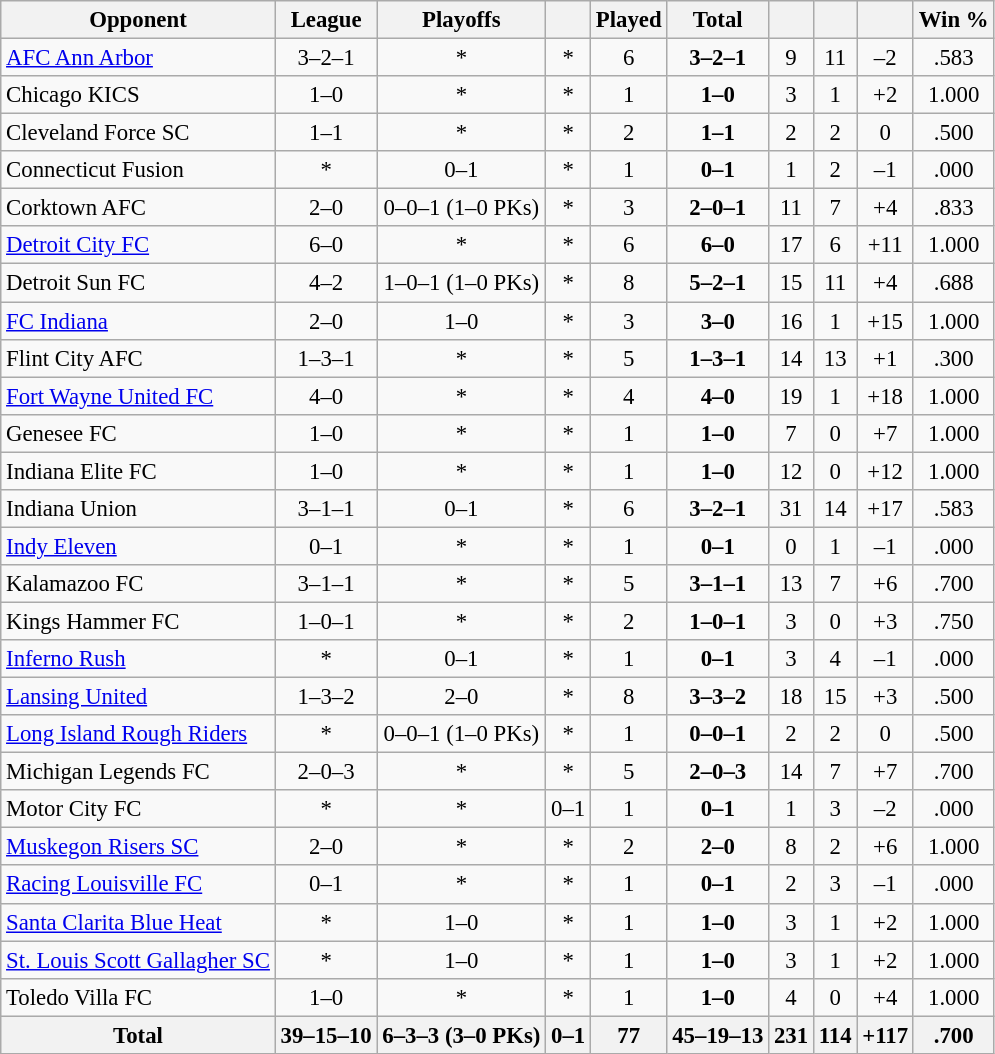<table class="sortable wikitable" style="text-align: center; font-size:95%;">
<tr>
<th>Opponent</th>
<th>League</th>
<th>Playoffs</th>
<th></th>
<th>Played</th>
<th>Total</th>
<th></th>
<th></th>
<th></th>
<th>Win %</th>
</tr>
<tr>
<td style="text-align: left;"> <a href='#'>AFC Ann Arbor</a></td>
<td>3–2–1</td>
<td>*</td>
<td>*</td>
<td>6</td>
<td><strong>3–2–1</strong></td>
<td>9</td>
<td>11</td>
<td>–2</td>
<td>.583</td>
</tr>
<tr>
<td style="text-align: left;"> Chicago KICS</td>
<td>1–0</td>
<td>*</td>
<td>*</td>
<td>1</td>
<td><strong>1–0</strong></td>
<td>3</td>
<td>1</td>
<td>+2</td>
<td>1.000</td>
</tr>
<tr>
<td style="text-align: left;"> Cleveland Force SC</td>
<td>1–1</td>
<td>*</td>
<td>*</td>
<td>2</td>
<td><strong>1–1</strong></td>
<td>2</td>
<td>2</td>
<td>0</td>
<td>.500</td>
</tr>
<tr>
<td style="text-align: left;"> Connecticut Fusion</td>
<td>*</td>
<td>0–1</td>
<td>*</td>
<td>1</td>
<td><strong>0–1</strong></td>
<td>1</td>
<td>2</td>
<td>–1</td>
<td>.000</td>
</tr>
<tr>
<td style="text-align: left;"> Corktown AFC</td>
<td>2–0</td>
<td>0–0–1 (1–0 PKs)</td>
<td>*</td>
<td>3</td>
<td><strong>2–0–1</strong></td>
<td>11</td>
<td>7</td>
<td>+4</td>
<td>.833</td>
</tr>
<tr>
<td style="text-align: left;"> <a href='#'>Detroit City FC</a></td>
<td>6–0</td>
<td>*</td>
<td>*</td>
<td>6</td>
<td><strong>6–0</strong></td>
<td>17</td>
<td>6</td>
<td>+11</td>
<td>1.000</td>
</tr>
<tr>
<td style="text-align: left;"> Detroit Sun FC</td>
<td>4–2</td>
<td>1–0–1 (1–0 PKs)</td>
<td>*</td>
<td>8</td>
<td><strong>5–2–1</strong></td>
<td>15</td>
<td>11</td>
<td>+4</td>
<td>.688</td>
</tr>
<tr>
<td style="text-align: left;"> <a href='#'>FC Indiana</a></td>
<td>2–0</td>
<td>1–0</td>
<td>*</td>
<td>3</td>
<td><strong>3–0</strong></td>
<td>16</td>
<td>1</td>
<td>+15</td>
<td>1.000</td>
</tr>
<tr>
<td style="text-align: left;"> Flint City AFC</td>
<td>1–3–1</td>
<td>*</td>
<td>*</td>
<td>5</td>
<td><strong>1–3–1</strong></td>
<td>14</td>
<td>13</td>
<td>+1</td>
<td>.300</td>
</tr>
<tr>
<td style="text-align: left;"> <a href='#'>Fort Wayne United FC</a></td>
<td>4–0</td>
<td>*</td>
<td>*</td>
<td>4</td>
<td><strong>4–0</strong></td>
<td>19</td>
<td>1</td>
<td>+18</td>
<td>1.000</td>
</tr>
<tr>
<td style="text-align: left;"> Genesee FC</td>
<td>1–0</td>
<td>*</td>
<td>*</td>
<td>1</td>
<td><strong>1–0</strong></td>
<td>7</td>
<td>0</td>
<td>+7</td>
<td>1.000</td>
</tr>
<tr>
<td style="text-align: left;"> Indiana Elite FC</td>
<td>1–0</td>
<td>*</td>
<td>*</td>
<td>1</td>
<td><strong>1–0</strong></td>
<td>12</td>
<td>0</td>
<td>+12</td>
<td>1.000</td>
</tr>
<tr>
<td style="text-align: left;"> Indiana Union</td>
<td>3–1–1</td>
<td>0–1</td>
<td>*</td>
<td>6</td>
<td><strong>3–2–1</strong></td>
<td>31</td>
<td>14</td>
<td>+17</td>
<td>.583</td>
</tr>
<tr>
<td style="text-align: left;"> <a href='#'>Indy Eleven</a></td>
<td>0–1</td>
<td>*</td>
<td>*</td>
<td>1</td>
<td><strong>0–1</strong></td>
<td>0</td>
<td>1</td>
<td>–1</td>
<td>.000</td>
</tr>
<tr>
<td style="text-align: left;"> Kalamazoo FC</td>
<td>3–1–1</td>
<td>*</td>
<td>*</td>
<td>5</td>
<td><strong>3–1–1</strong></td>
<td>13</td>
<td>7</td>
<td>+6</td>
<td>.700</td>
</tr>
<tr>
<td style="text-align: left;"> Kings Hammer FC</td>
<td>1–0–1</td>
<td>*</td>
<td>*</td>
<td>2</td>
<td><strong>1–0–1</strong></td>
<td>3</td>
<td>0</td>
<td>+3</td>
<td>.750</td>
</tr>
<tr>
<td style="text-align: left;"> <a href='#'>Inferno Rush</a></td>
<td>*</td>
<td>0–1</td>
<td>*</td>
<td>1</td>
<td><strong>0–1</strong></td>
<td>3</td>
<td>4</td>
<td>–1</td>
<td>.000</td>
</tr>
<tr>
<td style="text-align: left;"> <a href='#'>Lansing United</a></td>
<td>1–3–2</td>
<td>2–0</td>
<td>*</td>
<td>8</td>
<td><strong>3–3–2</strong></td>
<td>18</td>
<td>15</td>
<td>+3</td>
<td>.500</td>
</tr>
<tr>
<td style="text-align: left;"> <a href='#'>Long Island Rough Riders</a></td>
<td>*</td>
<td>0–0–1 (1–0 PKs)</td>
<td>*</td>
<td>1</td>
<td><strong>0–0–1</strong></td>
<td>2</td>
<td>2</td>
<td>0</td>
<td>.500</td>
</tr>
<tr>
<td style="text-align: left;"> Michigan Legends FC</td>
<td>2–0–3</td>
<td>*</td>
<td>*</td>
<td>5</td>
<td><strong>2–0–3</strong></td>
<td>14</td>
<td>7</td>
<td>+7</td>
<td>.700</td>
</tr>
<tr>
<td style="text-align: left;"> Motor City FC</td>
<td>*</td>
<td>*</td>
<td>0–1</td>
<td>1</td>
<td><strong>0–1</strong></td>
<td>1</td>
<td>3</td>
<td>–2</td>
<td>.000</td>
</tr>
<tr>
<td style="text-align: left;"> <a href='#'>Muskegon Risers SC</a></td>
<td>2–0</td>
<td>*</td>
<td>*</td>
<td>2</td>
<td><strong>2–0</strong></td>
<td>8</td>
<td>2</td>
<td>+6</td>
<td>1.000</td>
</tr>
<tr>
<td style="text-align: left;"> <a href='#'>Racing Louisville FC</a></td>
<td>0–1</td>
<td>*</td>
<td>*</td>
<td>1</td>
<td><strong>0–1</strong></td>
<td>2</td>
<td>3</td>
<td>–1</td>
<td>.000</td>
</tr>
<tr>
<td style="text-align: left;"> <a href='#'>Santa Clarita Blue Heat</a></td>
<td>*</td>
<td>1–0</td>
<td>*</td>
<td>1</td>
<td><strong>1–0</strong></td>
<td>3</td>
<td>1</td>
<td>+2</td>
<td>1.000</td>
</tr>
<tr>
<td style="text-align: left;"> <a href='#'>St. Louis Scott Gallagher SC</a></td>
<td>*</td>
<td>1–0</td>
<td>*</td>
<td>1</td>
<td><strong>1–0</strong></td>
<td>3</td>
<td>1</td>
<td>+2</td>
<td>1.000</td>
</tr>
<tr>
<td style="text-align: left;"> Toledo Villa FC</td>
<td>1–0</td>
<td>*</td>
<td>*</td>
<td>1</td>
<td><strong>1–0</strong></td>
<td>4</td>
<td>0</td>
<td>+4</td>
<td>1.000</td>
</tr>
<tr>
<th><strong>Total</strong></th>
<th>39–15–10</th>
<th>6–3–3 (3–0 PKs)</th>
<th>0–1</th>
<th>77</th>
<th><strong>45–19–13</strong></th>
<th>231</th>
<th>114</th>
<th>+117</th>
<th>.700</th>
</tr>
</table>
